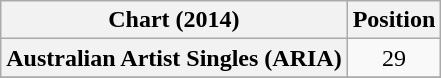<table class="wikitable sortable plainrowheaders" style="text-align:center">
<tr>
<th scope="col">Chart (2014)</th>
<th scope="col">Position</th>
</tr>
<tr>
<th scope="row">Australian Artist Singles (ARIA)</th>
<td>29</td>
</tr>
<tr>
</tr>
</table>
